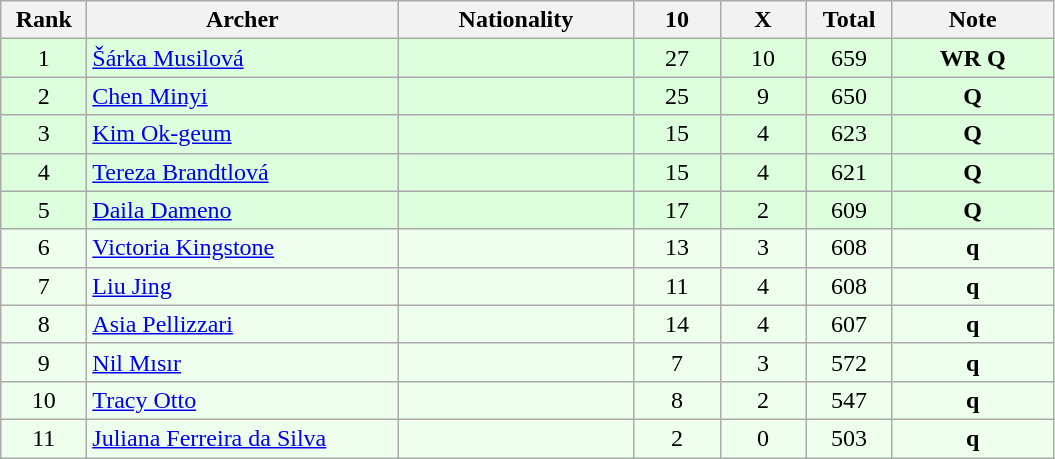<table class="wikitable sortable" style="text-align:center;background-color:#eeffee">
<tr>
<th width="50">Rank</th>
<th width="200">Archer</th>
<th width="150">Nationality</th>
<th width="50">10</th>
<th width="50">X</th>
<th width="50">Total</th>
<th width="100">Note</th>
</tr>
<tr bgcolor=ddffdd>
<td>1</td>
<td align="left"><a href='#'>Šárka Musilová</a></td>
<td align="left"></td>
<td>27</td>
<td>10</td>
<td>659</td>
<td><strong>WR Q</strong></td>
</tr>
<tr bgcolor=ddffdd>
<td>2</td>
<td align="left"><a href='#'>Chen Minyi</a></td>
<td align="left"></td>
<td>25</td>
<td>9</td>
<td>650</td>
<td><strong>Q</strong></td>
</tr>
<tr bgcolor=ddffdd>
<td>3</td>
<td align="left"><a href='#'>Kim Ok-geum</a></td>
<td align="left"></td>
<td>15</td>
<td>4</td>
<td>623</td>
<td><strong>Q</strong></td>
</tr>
<tr bgcolor=ddffdd>
<td>4</td>
<td align="left"><a href='#'>Tereza Brandtlová</a></td>
<td align="left"></td>
<td>15</td>
<td>4</td>
<td>621</td>
<td><strong>Q</strong></td>
</tr>
<tr bgcolor=ddffdd>
<td>5</td>
<td align="left"><a href='#'>Daila Dameno</a></td>
<td align="left"></td>
<td>17</td>
<td>2</td>
<td>609</td>
<td><strong>Q</strong></td>
</tr>
<tr>
<td>6</td>
<td align="left"><a href='#'>Victoria Kingstone</a></td>
<td align="left"></td>
<td>13</td>
<td>3</td>
<td>608</td>
<td><strong>q</strong></td>
</tr>
<tr>
<td>7</td>
<td align="left"><a href='#'>Liu Jing</a></td>
<td align="left"></td>
<td>11</td>
<td>4</td>
<td>608</td>
<td><strong>q</strong></td>
</tr>
<tr>
<td>8</td>
<td align="left"><a href='#'>Asia Pellizzari</a></td>
<td align="left"></td>
<td>14</td>
<td>4</td>
<td>607</td>
<td><strong>q</strong></td>
</tr>
<tr>
<td>9</td>
<td align="left"><a href='#'>Nil Mısır</a></td>
<td align="left"></td>
<td>7</td>
<td>3</td>
<td>572</td>
<td><strong>q</strong></td>
</tr>
<tr>
<td>10</td>
<td align="left"><a href='#'>Tracy Otto</a></td>
<td align="left"></td>
<td>8</td>
<td>2</td>
<td>547</td>
<td><strong>q</strong></td>
</tr>
<tr>
<td>11</td>
<td align="left"><a href='#'>Juliana Ferreira da Silva</a></td>
<td align="left"></td>
<td>2</td>
<td>0</td>
<td>503</td>
<td><strong>q</strong></td>
</tr>
</table>
